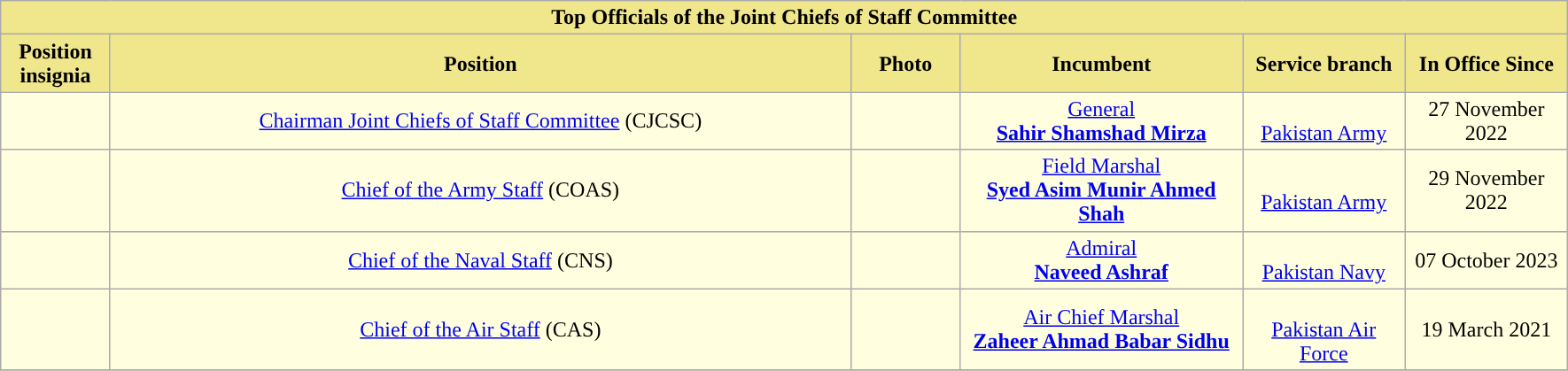<table class=wikitable>
<tr>
<th colspan="6" style="background:#F0E68C;">Top Officials of the Joint Chiefs of Staff Committee</th>
</tr>
<tr>
<th width="75" align="center" style="background:#F0E68C;">Position insignia</th>
<th width="550" align="center" style="background:#F0E68C;">Position</th>
<th width="75" align="center" style="background:#F0E68C;">Photo</th>
<th width="205" align="center" style="background:#F0E68C;">Incumbent</th>
<th width="115" align="center" style="background:#F0E68C;">Service branch</th>
<th width="115" align="center" style="background:#F0E68C;">In Office Since</th>
</tr>
<tr>
<td align="center" style="background:#FFFFE0"></td>
<td align="center" style="background:#FFFFE0"><a href='#'>Chairman Joint Chiefs of Staff Committee</a>  (CJCSC)</td>
<td style="background:#FFFFE0"></td>
<td align="center" style="background:#FFFFE0"><a href='#'>General</a> <br><strong><a href='#'>Sahir Shamshad Mirza</a></strong><br></td>
<td align="center" style="background:#FFFFE0"><br><a href='#'>Pakistan Army</a></td>
<td align="center" style="background:#FFFFE0">27 November 2022</td>
</tr>
<tr>
<td align="center" style="background:#FFFFE0"></td>
<td align="center" style="background:#FFFFE0"><a href='#'>Chief of the Army Staff</a> (COAS)</td>
<td style="background:#FFFFE0"></td>
<td align="center" style="background:#FFFFE0"><a href='#'>Field Marshal</a> <br><strong><a href='#'>Syed Asim Munir Ahmed Shah</a></strong><br></td>
<td align="center" style="background:#FFFFE0"><br><a href='#'>Pakistan Army</a></td>
<td align="center" style="background:#FFFFE0">29 November 2022</td>
</tr>
<tr>
<td align="center" style="background:#FFFFE0"></td>
<td align="center" style="background:#FFFFE0"><a href='#'>Chief of the Naval Staff</a> (CNS)</td>
<td style="background:#FFFFE0"></td>
<td align="center" style="background:#FFFFE0"><a href='#'>Admiral</a> <br><strong><a href='#'>Naveed Ashraf</a></strong><br></td>
<td align="center" style="background:#FFFFE0"><br><a href='#'>Pakistan Navy</a></td>
<td align="center" style="background:#FFFFE0">07 October 2023</td>
</tr>
<tr>
<td align="center" style="background:#FFFFE0"></td>
<td align="center" style="background:#FFFFE0"><a href='#'>Chief of the Air Staff</a> (CAS)</td>
<td style="background:#FFFFE0"></td>
<td align="center" style="background:#FFFFE0"><a href='#'>Air Chief Marshal</a> <br><strong><a href='#'>Zaheer Ahmad Babar Sidhu</a></strong><br></td>
<td align="center" style="background:#FFFFE0"><br><a href='#'>Pakistan Air Force</a></td>
<td align="center" style="background:#FFFFE0">19 March 2021</td>
</tr>
<tr>
</tr>
</table>
